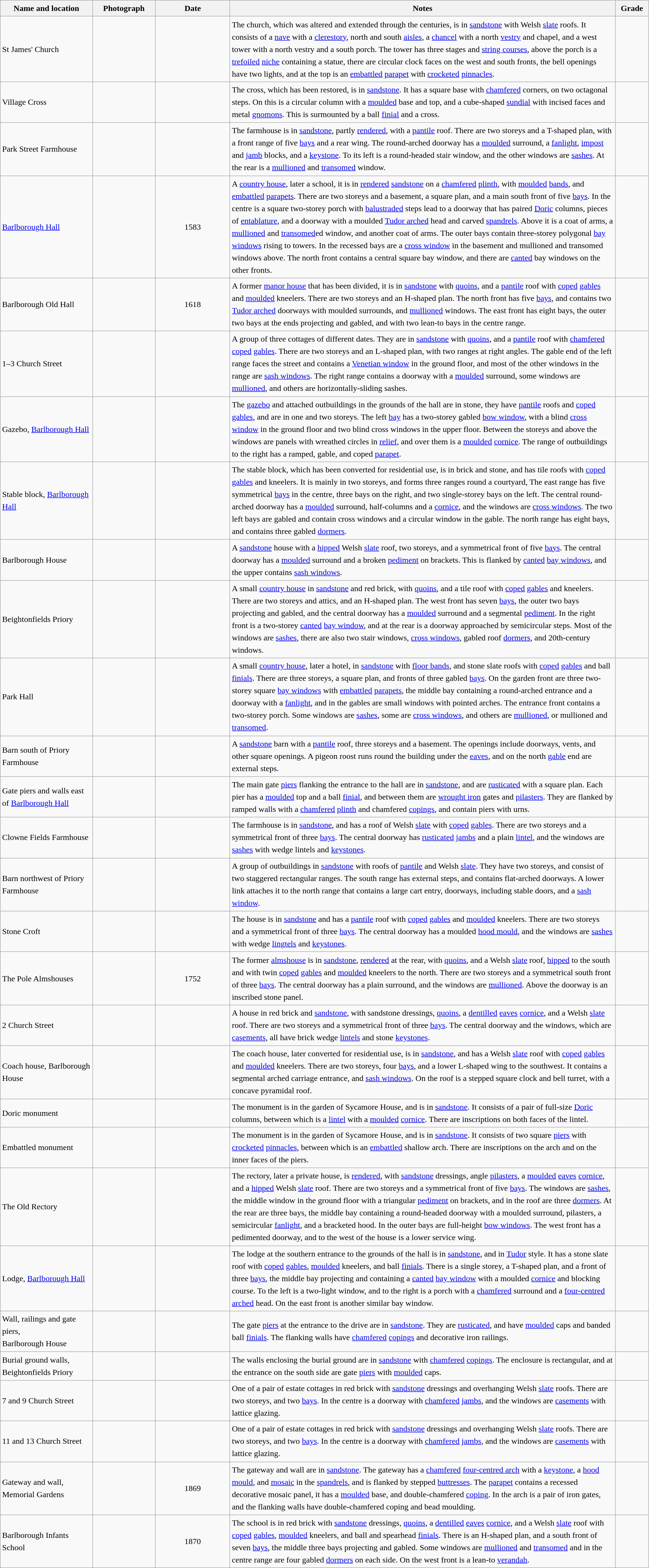<table class="wikitable sortable plainrowheaders" style="width:100%; border:0; text-align:left; line-height:150%;">
<tr>
<th scope="col"  style="width:150px">Name and location</th>
<th scope="col"  style="width:100px" class="unsortable">Photograph</th>
<th scope="col"  style="width:120px">Date</th>
<th scope="col"  style="width:650px" class="unsortable">Notes</th>
<th scope="col"  style="width:50px">Grade</th>
</tr>
<tr>
<td>St James' Church<br><small></small></td>
<td></td>
<td align="center"></td>
<td>The church, which was altered and extended through the centuries, is in <a href='#'>sandstone</a> with Welsh <a href='#'>slate</a> roofs.  It consists of a <a href='#'>nave</a> with a <a href='#'>clerestory</a>, north and south <a href='#'>aisles</a>, a <a href='#'>chancel</a> with a north <a href='#'>vestry</a> and chapel, and a west tower with a north vestry and a south porch.  The tower has three stages and <a href='#'>string courses</a>, above the porch is a <a href='#'>trefoiled</a> <a href='#'>niche</a> containing a statue, there are circular clock faces on the west and south fronts, the bell openings have two lights, and at the top is an <a href='#'>embattled</a> <a href='#'>parapet</a> with <a href='#'>crocketed</a> <a href='#'>pinnacles</a>.</td>
<td align="center" ></td>
</tr>
<tr>
<td>Village Cross<br><small></small></td>
<td></td>
<td align="center"></td>
<td>The cross, which has been restored, is in <a href='#'>sandstone</a>.  It has a square base with <a href='#'>chamfered</a> corners, on two octagonal steps.  On this is a circular column with a <a href='#'>moulded</a> base and top, and a cube-shaped <a href='#'>sundial</a> with incised faces and metal <a href='#'>gnomons</a>.  This is surmounted by a ball <a href='#'>finial</a> and a cross.</td>
<td align="center" ></td>
</tr>
<tr>
<td>Park Street Farmhouse<br><small></small></td>
<td></td>
<td align="center"></td>
<td>The farmhouse is in <a href='#'>sandstone</a>, partly <a href='#'>rendered</a>, with a <a href='#'>pantile</a> roof.  There are two storeys and a T-shaped plan, with a front range of five <a href='#'>bays</a> and a rear wing.  The round-arched doorway has a <a href='#'>moulded</a> surround, a <a href='#'>fanlight</a>, <a href='#'>impost</a> and <a href='#'>jamb</a> blocks, and a <a href='#'>keystone</a>.  To its left is a round-headed stair window, and the other windows are <a href='#'>sashes</a>.  At the rear is a <a href='#'>mullioned</a> and <a href='#'>transomed</a> window.</td>
<td align="center" ></td>
</tr>
<tr>
<td><a href='#'>Barlborough Hall</a><br><small></small></td>
<td></td>
<td align="center">1583</td>
<td>A <a href='#'>country house</a>, later a school, it is in <a href='#'>rendered</a> <a href='#'>sandstone</a> on a <a href='#'>chamfered</a> <a href='#'>plinth</a>, with <a href='#'>moulded</a> <a href='#'>bands</a>, and <a href='#'>embattled</a> <a href='#'>parapets</a>.  There are two storeys and a basement, a square plan, and a main south front of five <a href='#'>bays</a>.  In the centre is a square two-storey porch with <a href='#'>balustraded</a> steps lead to a doorway that has paired <a href='#'>Doric</a> columns, pieces of <a href='#'>entablature</a>, and a doorway with a moulded <a href='#'>Tudor arched</a> head and carved <a href='#'>spandrels</a>.  Above it is a coat of arms, a <a href='#'>mullioned</a> and <a href='#'>transomed</a>ed window, and another coat of arms.  The outer bays contain three-storey polygonal <a href='#'>bay windows</a> rising to towers.  In the recessed bays are a <a href='#'>cross window</a> in the basement and mullioned and transomed windows above.  The north front contains a central square bay window, and there are <a href='#'>canted</a> bay windows on the other fronts.</td>
<td align="center" ></td>
</tr>
<tr>
<td>Barlborough Old Hall<br><small></small></td>
<td></td>
<td align="center">1618</td>
<td>A former <a href='#'>manor house</a> that has been divided, it is in <a href='#'>sandstone</a> with <a href='#'>quoins</a>, and a <a href='#'>pantile</a> roof with <a href='#'>coped</a> <a href='#'>gables</a> and <a href='#'>moulded</a> kneelers.  There are two storeys and an H-shaped plan.   The north front has five <a href='#'>bays</a>, and contains two <a href='#'>Tudor arched</a> doorways with moulded surrounds, and <a href='#'>mullioned</a> windows.  The east front has eight bays, the outer two bays at the ends projecting and gabled, and with two lean-to bays in the centre range.</td>
<td align="center" ></td>
</tr>
<tr>
<td>1–3 Church Street<br><small></small></td>
<td></td>
<td align="center"></td>
<td>A group of three cottages of different dates.  They are in <a href='#'>sandstone</a> with <a href='#'>quoins</a>, and a <a href='#'>pantile</a> roof with <a href='#'>chamfered</a> <a href='#'>coped</a> <a href='#'>gables</a>.  There are two storeys and an L-shaped plan, with two ranges at right angles.  The gable end of the left range faces the street and contains a <a href='#'>Venetian window</a> in the ground floor, and most of the other windows in the range are <a href='#'>sash windows</a>.  The right range contains a doorway with a <a href='#'>moulded</a> surround, some windows are <a href='#'>mullioned</a>, and others are horizontally-sliding sashes.</td>
<td align="center" ></td>
</tr>
<tr>
<td>Gazebo, <a href='#'>Barlborough Hall</a><br><small></small></td>
<td></td>
<td align="center"></td>
<td>The <a href='#'>gazebo</a> and attached outbuildings in the grounds of the hall are in stone, they have <a href='#'>pantile</a> roofs and <a href='#'>coped</a> <a href='#'>gables</a>, and are in one and two storeys.  The left <a href='#'>bay</a> has a two-storey gabled <a href='#'>bow window</a>, with a blind <a href='#'>cross window</a> in the ground floor and two blind cross windows in the upper floor.  Between the storeys and above the windows are panels with wreathed circles in <a href='#'>relief</a>, and over them is a <a href='#'>moulded</a> <a href='#'>cornice</a>.  The range of outbuildings to the right has a ramped, gable, and coped <a href='#'>parapet</a>.</td>
<td align="center" ></td>
</tr>
<tr>
<td>Stable block, <a href='#'>Barlborough Hall</a><br><small></small></td>
<td></td>
<td align="center"></td>
<td>The stable block, which has been converted for residential use, is in brick and stone, and has tile roofs with <a href='#'>coped</a> <a href='#'>gables</a> and kneelers.  It is mainly in two storeys, and forms three ranges round a courtyard,  The east range has five symmetrical <a href='#'>bays</a> in the centre, three bays on the right, and two single-storey bays on the left.  The central round-arched doorway has a <a href='#'>moulded</a> surround, half-columns and a <a href='#'>cornice</a>, and the windows are <a href='#'>cross windows</a>.  The two left bays are gabled and contain cross windows and a circular window in the gable.  The north range has eight bays, and contains three gabled <a href='#'>dormers</a>.</td>
<td align="center" ></td>
</tr>
<tr>
<td>Barlborough House<br><small></small></td>
<td></td>
<td align="center"></td>
<td>A <a href='#'>sandstone</a> house with a <a href='#'>hipped</a> Welsh <a href='#'>slate</a> roof, two storeys, and a symmetrical front of five <a href='#'>bays</a>.  The central doorway has a <a href='#'>moulded</a> surround and a broken <a href='#'>pediment</a> on brackets.  This is flanked by <a href='#'>canted</a> <a href='#'>bay windows</a>, and the upper contains <a href='#'>sash windows</a>.</td>
<td align="center" ></td>
</tr>
<tr>
<td>Beightonfields Priory<br><small></small></td>
<td></td>
<td align="center"></td>
<td>A small <a href='#'>country house</a> in <a href='#'>sandstone</a> and red brick, with <a href='#'>quoins</a>, and a tile roof with <a href='#'>coped</a> <a href='#'>gables</a> and kneelers.  There are two storeys and attics, and an H-shaped plan.  The west front has seven <a href='#'>bays</a>, the outer two bays projecting and gabled, and the central doorway has a <a href='#'>moulded</a> surround and a segmental <a href='#'>pediment</a>.  In the right front is a two-storey <a href='#'>canted</a> <a href='#'>bay window</a>, and at the rear is a doorway approached by semicircular steps.  Most of the windows are <a href='#'>sashes</a>, there are also two stair windows, <a href='#'>cross windows</a>, gabled roof <a href='#'>dormers</a>, and 20th-century windows.</td>
<td align="center" ></td>
</tr>
<tr>
<td>Park Hall<br><small></small></td>
<td></td>
<td align="center"></td>
<td>A small <a href='#'>country house</a>, later a hotel, in <a href='#'>sandstone</a> with <a href='#'>floor bands</a>, and stone slate roofs with <a href='#'>coped</a> <a href='#'>gables</a> and ball <a href='#'>finials</a>.  There are three storeys, a square plan, and fronts of three gabled <a href='#'>bays</a>.  On the garden front are three two-storey square <a href='#'>bay windows</a> with <a href='#'>embattled</a> <a href='#'>parapets</a>, the middle bay containing a round-arched entrance and a doorway with a <a href='#'>fanlight</a>, and in the gables are small windows with pointed arches.  The entrance front contains a two-storey porch.  Some windows are <a href='#'>sashes</a>, some are <a href='#'>cross windows</a>, and others are <a href='#'>mullioned</a>, or mullioned and <a href='#'>transomed</a>.</td>
<td align="center" ></td>
</tr>
<tr>
<td>Barn south of Priory Farmhouse<br><small></small></td>
<td></td>
<td align="center"></td>
<td>A <a href='#'>sandstone</a> barn with a <a href='#'>pantile</a> roof, three storeys and a basement.  The openings include doorways, vents, and other square openings.  A pigeon roost runs round the building under the <a href='#'>eaves</a>, and on the north <a href='#'>gable</a> end are external steps.</td>
<td align="center" ></td>
</tr>
<tr>
<td>Gate piers and walls east of <a href='#'>Barlborough Hall</a><br><small></small></td>
<td></td>
<td align="center"></td>
<td>The main gate <a href='#'>piers</a> flanking the entrance to the hall are in <a href='#'>sandstone</a>, and are <a href='#'>rusticated</a> with a square plan.  Each pier has a <a href='#'>moulded</a> top and a ball <a href='#'>finial</a>, and between them are <a href='#'>wrought iron</a> gates and <a href='#'>pilasters</a>.  They are flanked by ramped walls with a <a href='#'>chamfered</a> <a href='#'>plinth</a> and chamfered <a href='#'>copings</a>, and contain piers with urns.</td>
<td align="center" ></td>
</tr>
<tr>
<td>Clowne Fields Farmhouse<br><small></small></td>
<td></td>
<td align="center"></td>
<td>The farmhouse is in <a href='#'>sandstone</a>, and has a roof of Welsh <a href='#'>slate</a> with <a href='#'>coped</a> <a href='#'>gables</a>.  There are two storeys and a symmetrical front of three <a href='#'>bays</a>.  The central doorway has <a href='#'>rusticated</a> <a href='#'>jambs</a> and a plain <a href='#'>lintel</a>, and the windows are <a href='#'>sashes</a> with wedge lintels and <a href='#'>keystones</a>.</td>
<td align="center" ></td>
</tr>
<tr>
<td>Barn northwest of Priory Farmhouse<br><small></small></td>
<td></td>
<td align="center"></td>
<td>A group of outbuildings in <a href='#'>sandstone</a> with roofs of <a href='#'>pantile</a> and Welsh <a href='#'>slate</a>.  They have two storeys, and consist of two staggered rectangular ranges. The south range has external steps, and contains flat-arched doorways.  A lower link attaches it to the north range that contains a large cart entry, doorways, including stable doors, and a <a href='#'>sash window</a>.</td>
<td align="center" ></td>
</tr>
<tr>
<td>Stone Croft<br><small></small></td>
<td></td>
<td align="center"></td>
<td>The house is in <a href='#'>sandstone</a> and has a <a href='#'>pantile</a> roof with <a href='#'>coped</a> <a href='#'>gables</a> and <a href='#'>moulded</a> kneelers.  There are two storeys and a symmetrical front of three <a href='#'>bays</a>.  The central doorway has a moulded <a href='#'>hood mould</a>, and the windows are <a href='#'>sashes</a> with wedge <a href='#'>lingtels</a> and <a href='#'>keystones</a>.</td>
<td align="center" ></td>
</tr>
<tr>
<td>The Pole Almshouses<br><small></small></td>
<td></td>
<td align="center">1752</td>
<td>The former <a href='#'>almshouse</a> is in <a href='#'>sandstone</a>, <a href='#'>rendered</a> at the rear, with <a href='#'>quoins</a>, and a Welsh <a href='#'>slate</a> roof, <a href='#'>hipped</a> to the south and with twin <a href='#'>coped</a> <a href='#'>gables</a> and <a href='#'>moulded</a> kneelers to the north. There are two storeys and a symmetrical south front of three <a href='#'>bays</a>.  The central doorway has a plain surround, and the windows are <a href='#'>mullioned</a>.  Above the doorway is an inscribed stone panel.</td>
<td align="center" ></td>
</tr>
<tr>
<td>2 Church Street<br><small></small></td>
<td></td>
<td align="center"></td>
<td>A house in red brick and <a href='#'>sandstone</a>, with sandstone dressings, <a href='#'>quoins</a>, a <a href='#'>dentilled</a> <a href='#'>eaves</a> <a href='#'>cornice</a>, and a Welsh <a href='#'>slate</a> roof.  There are two storeys and a symmetrical front of three <a href='#'>bays</a>.  The central doorway and the windows, which are <a href='#'>casements</a>, all have brick wedge <a href='#'>lintels</a> and stone <a href='#'>keystones</a>.</td>
<td align="center" ></td>
</tr>
<tr>
<td>Coach house, Barlborough House<br><small></small></td>
<td></td>
<td align="center"></td>
<td>The coach house, later converted for residential use, is in <a href='#'>sandstone</a>, and has a Welsh <a href='#'>slate</a> roof with <a href='#'>coped</a> <a href='#'>gables</a> and <a href='#'>moulded</a> kneelers.  There are two storeys, four <a href='#'>bays</a>, and a lower L-shaped wing to the southwest.  It contains a segmental arched carriage entrance, and <a href='#'>sash windows</a>.  On the roof is a stepped square clock and bell turret, with a concave pyramidal roof.</td>
<td align="center" ></td>
</tr>
<tr>
<td>Doric monument<br><small></small></td>
<td></td>
<td align="center"></td>
<td>The monument is in the garden of Sycamore House, and is in <a href='#'>sandstone</a>.  It consists of a pair of full-size <a href='#'>Doric</a> columns, between which is a <a href='#'>lintel</a> with a <a href='#'>moulded</a> <a href='#'>cornice</a>.  There are inscriptions on both faces of the lintel.</td>
<td align="center" ></td>
</tr>
<tr>
<td>Embattled monument<br><small></small></td>
<td></td>
<td align="center"></td>
<td>The monument is in the garden of Sycamore House, and is in <a href='#'>sandstone</a>.  It consists of two square <a href='#'>piers</a> with <a href='#'>crocketed</a> <a href='#'>pinnacles</a>, between which is an <a href='#'>embattled</a> shallow arch.  There are inscriptions on the arch and on the inner faces of the piers.</td>
<td align="center" ></td>
</tr>
<tr>
<td>The Old Rectory<br><small></small></td>
<td></td>
<td align="center"></td>
<td>The rectory, later a private house, is <a href='#'>rendered</a>, with <a href='#'>sandstone</a> dressings, angle <a href='#'>pilasters</a>, a <a href='#'>moulded</a> <a href='#'>eaves</a> <a href='#'>cornice</a>, and a <a href='#'>hipped</a> Welsh <a href='#'>slate</a> roof.  There are two storeys and a symmetrical front of five <a href='#'>bays</a>.  The windows are <a href='#'>sashes</a>, the middle window in the ground floor with a triangular <a href='#'>pediment</a> on brackets, and in the roof are three <a href='#'>dormers</a>.  At the rear are three bays, the middle bay containing a round-headed doorway with a moulded surround, pilasters, a semicircular <a href='#'>fanlight</a>, and a bracketed hood.  In the outer bays are full-height <a href='#'>bow windows</a>.  The west front has a pedimented doorway, and to the west of the house is a lower service wing.</td>
<td align="center" ></td>
</tr>
<tr>
<td>Lodge, <a href='#'>Barlborough Hall</a><br><small></small></td>
<td></td>
<td align="center"></td>
<td>The lodge at the southern entrance to the grounds of the hall is in <a href='#'>sandstone</a>, and in <a href='#'>Tudor</a> style.  It has a stone slate roof with <a href='#'>coped</a> <a href='#'>gables</a>, <a href='#'>moulded</a> kneelers, and ball <a href='#'>finials</a>.  There is a single storey, a T-shaped plan, and a front of three <a href='#'>bays</a>, the middle bay projecting and containing a <a href='#'>canted</a> <a href='#'>bay window</a> with a moulded <a href='#'>cornice</a> and blocking course.  To the left is a two-light window, and to the right is a porch with a <a href='#'>chamfered</a> surround and a <a href='#'>four-centred arched</a> head.  On the east front is another similar bay window.</td>
<td align="center" ></td>
</tr>
<tr>
<td>Wall, railings and gate piers,<br>Barlborough House<br><small></small></td>
<td></td>
<td align="center"></td>
<td>The gate <a href='#'>piers</a> at the entrance to the drive are in <a href='#'>sandstone</a>.  They are <a href='#'>rusticated</a>, and have <a href='#'>moulded</a> caps and banded ball <a href='#'>finials</a>.  The flanking walls have <a href='#'>chamfered</a> <a href='#'>copings</a> and decorative iron railings.</td>
<td align="center" ></td>
</tr>
<tr>
<td>Burial ground walls,<br>Beightonfields Priory<br><small></small></td>
<td></td>
<td align="center"></td>
<td>The walls enclosing the burial ground are in <a href='#'>sandstone</a> with <a href='#'>chamfered</a> <a href='#'>copings</a>.  The enclosure is rectangular, and at the entrance on the south side are gate <a href='#'>piers</a> with <a href='#'>moulded</a> caps.</td>
<td align="center" ></td>
</tr>
<tr>
<td>7 and 9 Church Street<br><small></small></td>
<td></td>
<td align="center"></td>
<td>One of a pair of estate cottages in red brick with <a href='#'>sandstone</a> dressings and overhanging Welsh <a href='#'>slate</a> roofs.  There are two storeys, and two <a href='#'>bays</a>.  In the centre is a doorway with <a href='#'>chamfered</a> <a href='#'>jambs</a>, and the windows are <a href='#'>casements</a> with lattice glazing.</td>
<td align="center" ></td>
</tr>
<tr>
<td>11 and 13 Church Street<br><small></small></td>
<td></td>
<td align="center"></td>
<td>One of a pair of estate cottages in red brick with <a href='#'>sandstone</a> dressings and overhanging Welsh <a href='#'>slate</a> roofs.  There are two storeys, and two <a href='#'>bays</a>.  In the centre is a doorway with <a href='#'>chamfered</a> <a href='#'>jambs</a>, and the windows are <a href='#'>casements</a> with lattice glazing.</td>
<td align="center" ></td>
</tr>
<tr>
<td>Gateway and wall,<br>Memorial Gardens<br><small></small></td>
<td></td>
<td align="center">1869</td>
<td>The gateway and wall are in <a href='#'>sandstone</a>.  The gateway has a <a href='#'>chamfered</a> <a href='#'>four-centred arch</a> with a <a href='#'>keystone</a>, a <a href='#'>hood mould</a>, and <a href='#'>mosaic</a> in the <a href='#'>spandrels</a>, and is flanked by stepped <a href='#'>buttresses</a>.  The <a href='#'>parapet</a> contains a recessed decorative mosaic panel, it has a <a href='#'>moulded</a> base, and double-chamfered <a href='#'>coping</a>.  In the arch is a pair of iron gates, and the flanking walls have double-chamfered coping and bead moulding.</td>
<td align="center" ></td>
</tr>
<tr>
<td>Barlborough Infants School<br><small></small></td>
<td></td>
<td align="center">1870</td>
<td>The school is in red brick with <a href='#'>sandstone</a> dressings, <a href='#'>quoins</a>, a <a href='#'>dentilled</a> <a href='#'>eaves</a> <a href='#'>cornice</a>, and a Welsh <a href='#'>slate</a> roof with <a href='#'>coped</a> <a href='#'>gables</a>, <a href='#'>moulded</a> kneelers, and ball and spearhead <a href='#'>finials</a>.  There is an H-shaped plan, and a south front of seven <a href='#'>bays</a>, the middle three bays projecting and gabled.  Some windows are <a href='#'>mullioned</a> and <a href='#'>transomed</a> and in the centre range are four gabled <a href='#'>dormers</a> on each side.  On the west front is a lean-to <a href='#'>verandah</a>.</td>
<td align="center" ></td>
</tr>
<tr>
</tr>
</table>
